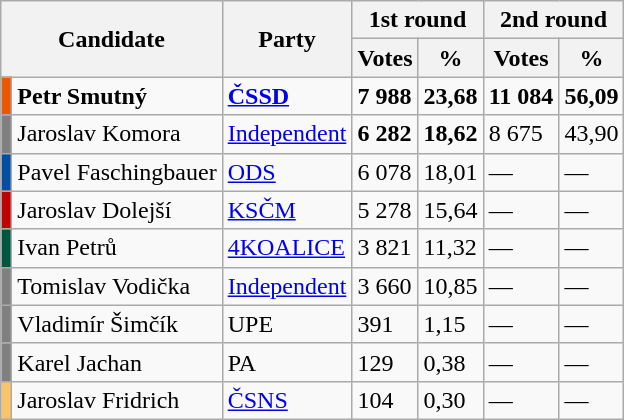<table class="wikitable sortable">
<tr>
<th colspan="2" rowspan="2">Candidate</th>
<th rowspan="2">Party</th>
<th colspan="2">1st round</th>
<th colspan="2">2nd round</th>
</tr>
<tr>
<th>Votes</th>
<th>%</th>
<th>Votes</th>
<th>%</th>
</tr>
<tr>
<td style="background-color:#EC5800;"></td>
<td><strong>Petr Smutný</strong></td>
<td><a href='#'><strong>ČSSD</strong></a></td>
<td><strong>7 988</strong></td>
<td><strong>23,68</strong></td>
<td><strong>11 084</strong></td>
<td><strong>56,09</strong></td>
</tr>
<tr>
<td style="background-color:gray;"></td>
<td>Jaroslav Komora</td>
<td><a href='#'>Independent</a></td>
<td><strong>6 282</strong></td>
<td><strong>18,62</strong></td>
<td>8 675</td>
<td>43,90</td>
</tr>
<tr>
<td style="background-color:#034EA2;"></td>
<td>Pavel Faschingbauer</td>
<td><a href='#'>ODS</a></td>
<td>6 078</td>
<td>18,01</td>
<td>—</td>
<td>—</td>
</tr>
<tr>
<td style="background-color:#bf0202;"></td>
<td>Jaroslav Dolejší</td>
<td><a href='#'>KSČM</a></td>
<td>5 278</td>
<td>15,64</td>
<td>—</td>
<td>—</td>
</tr>
<tr>
<td style="background-color:#00563F;"></td>
<td>Ivan Petrů</td>
<td><a href='#'>4KOALICE</a></td>
<td>3 821</td>
<td>11,32</td>
<td>—</td>
<td>—</td>
</tr>
<tr>
<td style="background-color:gray;"></td>
<td>Tomislav Vodička</td>
<td><a href='#'>Independent</a></td>
<td>3 660</td>
<td>10,85</td>
<td>—</td>
<td>—</td>
</tr>
<tr>
<td style="background-color:gray;"></td>
<td>Vladimír Šimčík</td>
<td>UPE</td>
<td>391</td>
<td>1,15</td>
<td>—</td>
<td>—</td>
</tr>
<tr>
<td style="background-color:gray;"></td>
<td>Karel Jachan</td>
<td>PA</td>
<td>129</td>
<td>0,38</td>
<td>—</td>
<td>—</td>
</tr>
<tr>
<td style="background-color:#FAC469;"></td>
<td>Jaroslav Fridrich</td>
<td><a href='#'>ČSNS</a></td>
<td>104</td>
<td>0,30</td>
<td>—</td>
<td>—</td>
</tr>
</table>
